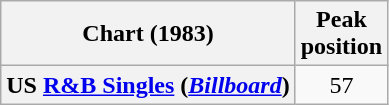<table Class = "wikitable plainrowheaders" style="text-align:center">
<tr>
<th>Chart (1983)</th>
<th>Peak<br>position</th>
</tr>
<tr>
<th scope="row">US <a href='#'>R&B Singles</a> (<em><a href='#'>Billboard</a></em>)</th>
<td>57</td>
</tr>
</table>
